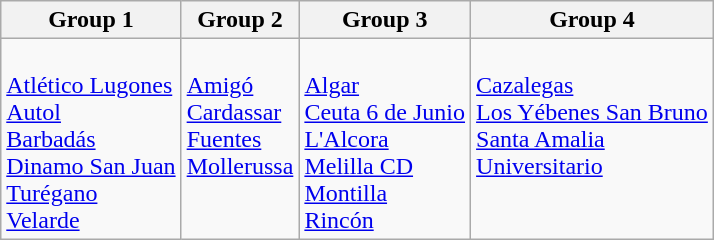<table class="wikitable">
<tr>
<th>Group 1</th>
<th>Group 2</th>
<th>Group 3</th>
<th>Group 4</th>
</tr>
<tr valign=top>
<td><br><a href='#'>Atlético Lugones</a><br>
<a href='#'>Autol</a><br>
<a href='#'>Barbadás</a><br>
<a href='#'>Dinamo San Juan</a><br>
<a href='#'>Turégano</a><br>
<a href='#'>Velarde</a></td>
<td><br><a href='#'>Amigó</a><br>
<a href='#'>Cardassar</a><br>
<a href='#'>Fuentes</a><br>
<a href='#'>Mollerussa</a></td>
<td><br><a href='#'>Algar</a><br>
<a href='#'>Ceuta 6 de Junio</a><br>
<a href='#'>L'Alcora</a><br>
<a href='#'>Melilla CD</a><br>
<a href='#'>Montilla</a><br>
<a href='#'>Rincón</a></td>
<td><br><a href='#'>Cazalegas</a><br>
<a href='#'>Los Yébenes San Bruno</a><br>
<a href='#'>Santa Amalia</a><br>
<a href='#'>Universitario</a></td>
</tr>
</table>
